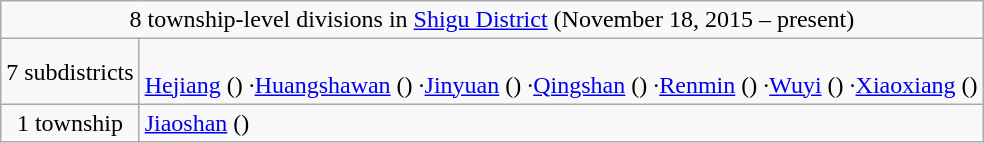<table class="wikitable">
<tr>
<td style="text-align:center;" colspan="2">8 township-level divisions in <a href='#'>Shigu District</a> (November 18, 2015 – present)</td>
</tr>
<tr align=left>
<td align=center>7 subdistricts</td>
<td><br><a href='#'>Hejiang</a> ()
·<a href='#'>Huangshawan</a> ()
·<a href='#'>Jinyuan</a> ()
·<a href='#'>Qingshan</a> ()
·<a href='#'>Renmin</a> ()
·<a href='#'>Wuyi</a> ()
·<a href='#'>Xiaoxiang</a> ()</td>
</tr>
<tr align=left>
<td align=center>1 township</td>
<td><a href='#'>Jiaoshan</a> ()</td>
</tr>
</table>
